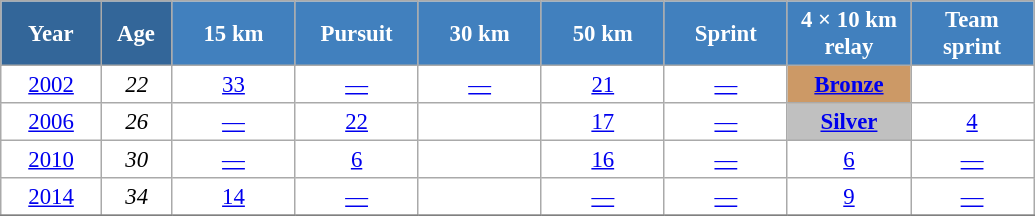<table class="wikitable" style="font-size:95%; text-align:center; border:grey solid 1px; border-collapse:collapse; background:#ffffff;">
<tr>
<th style="background-color:#369; color:white; width:60px;"> Year </th>
<th style="background-color:#369; color:white; width:40px;"> Age </th>
<th style="background-color:#4180be; color:white; width:75px;"> 15 km </th>
<th style="background-color:#4180be; color:white; width:75px;"> Pursuit </th>
<th style="background-color:#4180be; color:white; width:75px;"> 30 km </th>
<th style="background-color:#4180be; color:white; width:75px;"> 50 km </th>
<th style="background-color:#4180be; color:white; width:75px;"> Sprint </th>
<th style="background-color:#4180be; color:white; width:75px;"> 4 × 10 km <br> relay </th>
<th style="background-color:#4180be; color:white; width:75px;"> Team <br> sprint </th>
</tr>
<tr>
<td><a href='#'>2002</a></td>
<td><em>22</em></td>
<td><a href='#'>33</a></td>
<td><a href='#'>—</a></td>
<td><a href='#'>—</a></td>
<td><a href='#'>21</a></td>
<td><a href='#'>—</a></td>
<td bgcolor="cc9966"><a href='#'><strong>Bronze</strong></a></td>
<td></td>
</tr>
<tr>
<td><a href='#'>2006</a></td>
<td><em>26</em></td>
<td><a href='#'>—</a></td>
<td><a href='#'>22</a></td>
<td></td>
<td><a href='#'>17</a></td>
<td><a href='#'>—</a></td>
<td style="background:silver;"><a href='#'><strong>Silver</strong></a></td>
<td><a href='#'>4</a></td>
</tr>
<tr>
<td><a href='#'>2010</a></td>
<td><em>30</em></td>
<td><a href='#'>—</a></td>
<td><a href='#'>6</a></td>
<td></td>
<td><a href='#'>16</a></td>
<td><a href='#'>—</a></td>
<td><a href='#'>6</a></td>
<td><a href='#'>—</a></td>
</tr>
<tr>
<td><a href='#'>2014</a></td>
<td><em>34</em></td>
<td><a href='#'>14</a></td>
<td><a href='#'>—</a></td>
<td></td>
<td><a href='#'>—</a></td>
<td><a href='#'>—</a></td>
<td><a href='#'>9</a></td>
<td><a href='#'>—</a></td>
</tr>
<tr>
</tr>
</table>
